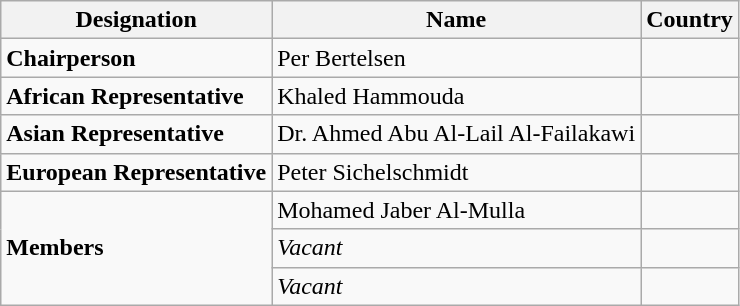<table class="wikitable">
<tr>
<th>Designation</th>
<th>Name</th>
<th>Country</th>
</tr>
<tr>
<td><strong>Chairperson</strong></td>
<td>Per Bertelsen</td>
<td></td>
</tr>
<tr>
<td><strong>African Representative</strong></td>
<td>Khaled Hammouda</td>
<td></td>
</tr>
<tr>
<td><strong>Asian Representative</strong></td>
<td>Dr. Ahmed Abu Al-Lail Al-Failakawi</td>
<td></td>
</tr>
<tr>
<td><strong>European Representative</strong></td>
<td>Peter Sichelschmidt</td>
<td></td>
</tr>
<tr>
<td rowspan=3><strong>Members</strong></td>
<td>Mohamed Jaber Al-Mulla</td>
<td></td>
</tr>
<tr>
<td><em>Vacant</em></td>
<td></td>
</tr>
<tr>
<td><em>Vacant</em></td>
<td></td>
</tr>
</table>
